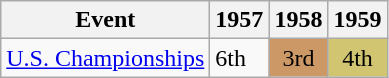<table class="wikitable">
<tr>
<th>Event</th>
<th>1957</th>
<th>1958</th>
<th>1959</th>
</tr>
<tr>
<td><a href='#'>U.S. Championships</a></td>
<td>6th</td>
<td align="center" bgcolor="CC9966">3rd</td>
<td align="center" bgcolor="d1c571">4th</td>
</tr>
</table>
